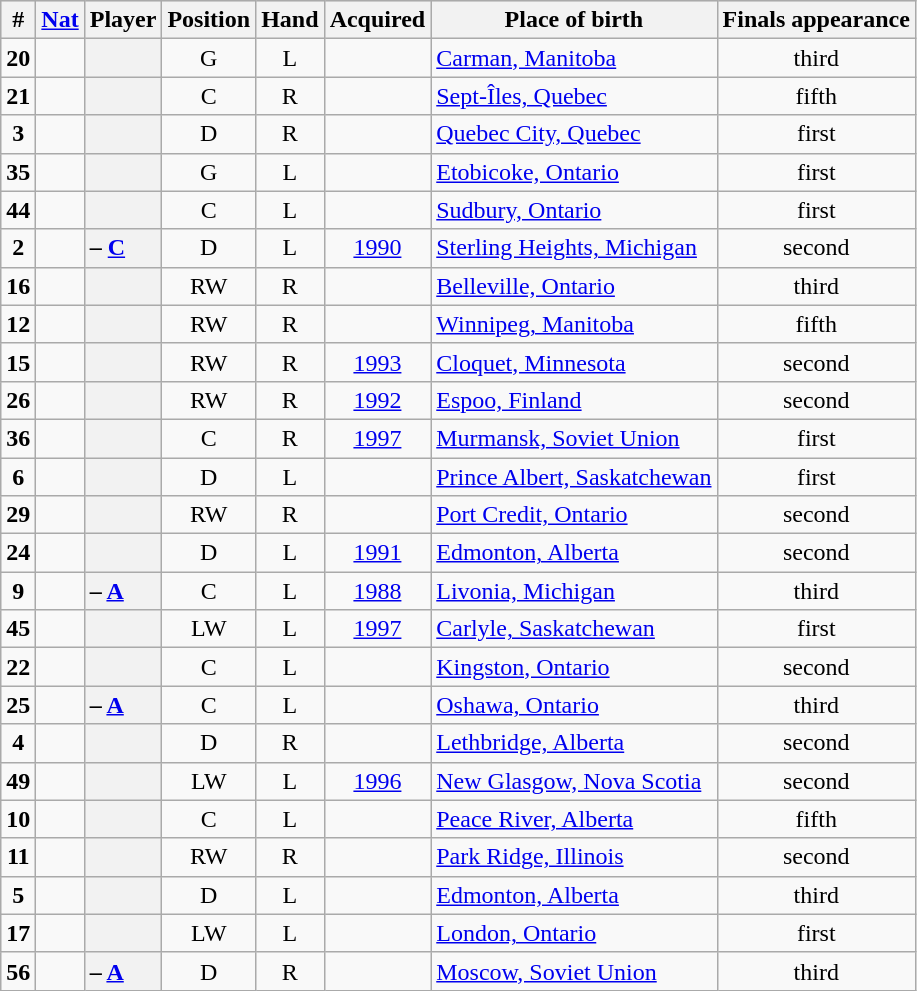<table class="sortable wikitable plainrowheaders" style="text-align:center;">
<tr style="background:#ddd;">
<th scope="col">#</th>
<th scope="col"><a href='#'>Nat</a></th>
<th scope="col">Player</th>
<th scope="col">Position</th>
<th scope="col">Hand</th>
<th scope="col">Acquired</th>
<th scope="col" class="unsortable">Place of birth</th>
<th scope="col" class="unsortable">Finals appearance</th>
</tr>
<tr>
<td><strong>20</strong></td>
<td></td>
<th scope="row" style="text-align:left;"></th>
<td>G</td>
<td>L</td>
<td></td>
<td style="text-align:left;"><a href='#'>Carman, Manitoba</a></td>
<td>third </td>
</tr>
<tr>
<td><strong>21</strong></td>
<td></td>
<th scope="row" style="text-align:left;"></th>
<td>C</td>
<td>R</td>
<td></td>
<td style="text-align:left;"><a href='#'>Sept-Îles, Quebec</a></td>
<td>fifth </td>
</tr>
<tr>
<td><strong>3</strong></td>
<td></td>
<th scope="row" style="text-align:left;"></th>
<td>D</td>
<td>R</td>
<td></td>
<td style="text-align:left;"><a href='#'>Quebec City, Quebec</a></td>
<td>first</td>
</tr>
<tr>
<td><strong>35</strong></td>
<td></td>
<th scope="row" style="text-align:left;"></th>
<td>G</td>
<td>L</td>
<td></td>
<td style="text-align:left;"><a href='#'>Etobicoke, Ontario</a></td>
<td>first </td>
</tr>
<tr>
<td><strong>44</strong></td>
<td></td>
<th scope="row" style="text-align:left;"></th>
<td>C</td>
<td>L</td>
<td></td>
<td style="text-align:left;"><a href='#'>Sudbury, Ontario</a></td>
<td>first </td>
</tr>
<tr>
<td><strong>2</strong></td>
<td></td>
<th scope="row" style="text-align:left;"> – <strong><a href='#'>C</a></strong></th>
<td>D</td>
<td>L</td>
<td><a href='#'>1990</a></td>
<td style="text-align:left;"><a href='#'>Sterling Heights, Michigan</a></td>
<td>second </td>
</tr>
<tr>
<td><strong>16</strong></td>
<td></td>
<th scope="row" style="text-align:left;"></th>
<td>RW</td>
<td>R</td>
<td></td>
<td style="text-align:left;"><a href='#'>Belleville, Ontario</a></td>
<td>third </td>
</tr>
<tr>
<td><strong>12</strong></td>
<td></td>
<th scope="row" style="text-align:left;"></th>
<td>RW</td>
<td>R</td>
<td></td>
<td style="text-align:left;"><a href='#'>Winnipeg, Manitoba</a></td>
<td>fifth </td>
</tr>
<tr>
<td><strong>15</strong></td>
<td></td>
<th scope="row" style="text-align:left;"></th>
<td>RW</td>
<td>R</td>
<td><a href='#'>1993</a></td>
<td style="text-align:left;"><a href='#'>Cloquet, Minnesota</a></td>
<td>second </td>
</tr>
<tr>
<td><strong>26</strong></td>
<td></td>
<th scope="row" style="text-align:left;"></th>
<td>RW</td>
<td>R</td>
<td><a href='#'>1992</a></td>
<td style="text-align:left;"><a href='#'>Espoo, Finland</a></td>
<td>second </td>
</tr>
<tr>
<td><strong>36</strong></td>
<td></td>
<th scope="row" style="text-align:left;"></th>
<td>C</td>
<td>R</td>
<td><a href='#'>1997</a></td>
<td style="text-align:left;"><a href='#'>Murmansk, Soviet Union</a></td>
<td>first</td>
</tr>
<tr>
<td><strong>6</strong></td>
<td></td>
<th scope="row" style="text-align:left;"></th>
<td>D</td>
<td>L</td>
<td></td>
<td style="text-align:left;"><a href='#'>Prince Albert, Saskatchewan</a></td>
<td>first</td>
</tr>
<tr>
<td><strong>29</strong></td>
<td></td>
<th scope="row" style="text-align:left;"></th>
<td>RW</td>
<td>R</td>
<td></td>
<td style="text-align:left;"><a href='#'>Port Credit, Ontario</a></td>
<td>second </td>
</tr>
<tr>
<td><strong>24</strong></td>
<td></td>
<th scope="row" style="text-align:left;"></th>
<td>D</td>
<td>L</td>
<td><a href='#'>1991</a></td>
<td style="text-align:left;"><a href='#'>Edmonton, Alberta</a></td>
<td>second </td>
</tr>
<tr>
<td><strong>9</strong></td>
<td></td>
<th scope="row" style="text-align:left;"> – <strong><a href='#'>A</a></strong></th>
<td>C</td>
<td>L</td>
<td><a href='#'>1988</a></td>
<td style="text-align:left;"><a href='#'>Livonia, Michigan</a></td>
<td>third </td>
</tr>
<tr>
<td><strong>45</strong></td>
<td></td>
<th scope="row" style="text-align:left;"></th>
<td>LW</td>
<td>L</td>
<td><a href='#'>1997</a></td>
<td style="text-align:left;"><a href='#'>Carlyle, Saskatchewan</a></td>
<td>first</td>
</tr>
<tr>
<td><strong>22</strong></td>
<td></td>
<th scope="row" style="text-align:left;"></th>
<td>C</td>
<td>L</td>
<td></td>
<td style="text-align:left;"><a href='#'>Kingston, Ontario</a></td>
<td>second </td>
</tr>
<tr>
<td><strong>25</strong></td>
<td></td>
<th scope="row" style="text-align:left;"> – <strong><a href='#'>A</a></strong></th>
<td>C</td>
<td>L</td>
<td></td>
<td style="text-align:left;"><a href='#'>Oshawa, Ontario</a></td>
<td>third </td>
</tr>
<tr>
<td><strong>4</strong></td>
<td></td>
<th scope="row" style="text-align:left;"></th>
<td>D</td>
<td>R</td>
<td></td>
<td style="text-align:left;"><a href='#'>Lethbridge, Alberta</a></td>
<td>second </td>
</tr>
<tr>
<td><strong>49</strong></td>
<td></td>
<th scope="row" style="text-align:left;"></th>
<td>LW</td>
<td>L</td>
<td><a href='#'>1996</a></td>
<td style="text-align:left;"><a href='#'>New Glasgow, Nova Scotia</a></td>
<td>second </td>
</tr>
<tr>
<td><strong>10</strong></td>
<td></td>
<th scope="row" style="text-align:left;"></th>
<td>C</td>
<td>L</td>
<td></td>
<td style="text-align:left;"><a href='#'>Peace River, Alberta</a></td>
<td>fifth </td>
</tr>
<tr>
<td><strong>11</strong></td>
<td></td>
<th scope="row" style="text-align:left;"></th>
<td>RW</td>
<td>R</td>
<td></td>
<td style="text-align:left;"><a href='#'>Park Ridge, Illinois</a></td>
<td>second </td>
</tr>
<tr>
<td><strong>5</strong></td>
<td></td>
<th scope="row" style="text-align:left;"></th>
<td>D</td>
<td>L</td>
<td></td>
<td style="text-align:left;"><a href='#'>Edmonton, Alberta</a></td>
<td>third </td>
</tr>
<tr>
<td><strong>17</strong></td>
<td></td>
<th scope="row" style="text-align:left;"></th>
<td>LW</td>
<td>L</td>
<td></td>
<td style="text-align:left;"><a href='#'>London, Ontario</a></td>
<td>first</td>
</tr>
<tr>
<td><strong>56</strong></td>
<td></td>
<th scope="row" style="text-align:left;"> – <strong><a href='#'>A</a></strong></th>
<td>D</td>
<td>R</td>
<td></td>
<td style="text-align:left;"><a href='#'>Moscow, Soviet Union</a></td>
<td>third </td>
</tr>
</table>
